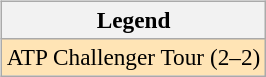<table>
<tr valign=top>
<td><br><table class=wikitable style=font-size:97%>
<tr>
<th>Legend</th>
</tr>
<tr bgcolor=moccasin>
<td>ATP Challenger Tour (2–2)</td>
</tr>
</table>
</td>
<td></td>
</tr>
</table>
